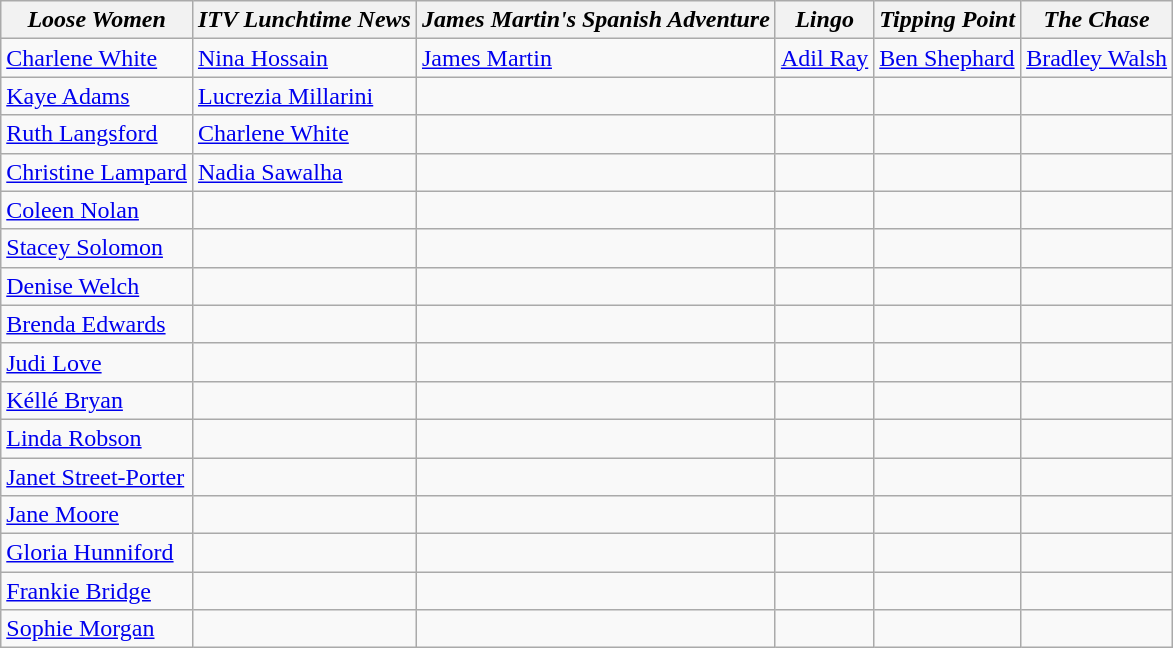<table class="wikitable">
<tr>
<th><em>Loose Women</em></th>
<th><em>ITV Lunchtime News</em></th>
<th><em>James Martin's Spanish Adventure</em></th>
<th><em>Lingo</em></th>
<th><em>Tipping Point</em></th>
<th><em>The Chase</em></th>
</tr>
<tr>
<td><a href='#'>Charlene White</a></td>
<td><a href='#'>Nina Hossain</a></td>
<td><a href='#'>James Martin</a></td>
<td><a href='#'>Adil Ray</a></td>
<td><a href='#'>Ben Shephard</a></td>
<td><a href='#'>Bradley Walsh</a></td>
</tr>
<tr>
<td><a href='#'>Kaye Adams</a></td>
<td><a href='#'>Lucrezia Millarini</a></td>
<td></td>
<td></td>
<td></td>
<td></td>
</tr>
<tr>
<td><a href='#'>Ruth Langsford</a></td>
<td><a href='#'>Charlene White</a></td>
<td></td>
<td></td>
<td></td>
<td></td>
</tr>
<tr>
<td><a href='#'>Christine Lampard</a></td>
<td><a href='#'>Nadia Sawalha</a></td>
<td></td>
<td></td>
<td></td>
<td></td>
</tr>
<tr>
<td><a href='#'>Coleen Nolan</a></td>
<td></td>
<td></td>
<td></td>
<td></td>
<td></td>
</tr>
<tr>
<td><a href='#'>Stacey Solomon</a></td>
<td></td>
<td></td>
<td></td>
<td></td>
<td></td>
</tr>
<tr>
<td><a href='#'>Denise Welch</a></td>
<td></td>
<td></td>
<td></td>
<td></td>
<td></td>
</tr>
<tr>
<td><a href='#'>Brenda Edwards</a></td>
<td></td>
<td></td>
<td></td>
<td></td>
<td></td>
</tr>
<tr>
<td><a href='#'>Judi Love</a></td>
<td></td>
<td></td>
<td></td>
<td></td>
<td></td>
</tr>
<tr>
<td><a href='#'>Kéllé Bryan</a></td>
<td></td>
<td></td>
<td></td>
<td></td>
<td></td>
</tr>
<tr>
<td><a href='#'>Linda Robson</a></td>
<td></td>
<td></td>
<td></td>
<td></td>
<td></td>
</tr>
<tr>
<td><a href='#'>Janet Street-Porter</a></td>
<td></td>
<td></td>
<td></td>
<td></td>
<td></td>
</tr>
<tr>
<td><a href='#'>Jane Moore</a></td>
<td></td>
<td></td>
<td></td>
<td></td>
<td></td>
</tr>
<tr>
<td><a href='#'>Gloria Hunniford</a></td>
<td></td>
<td></td>
<td></td>
<td></td>
<td></td>
</tr>
<tr>
<td><a href='#'>Frankie Bridge</a></td>
<td></td>
<td></td>
<td></td>
<td></td>
<td></td>
</tr>
<tr>
<td><a href='#'>Sophie Morgan</a></td>
<td></td>
<td></td>
<td></td>
<td></td>
<td></td>
</tr>
</table>
